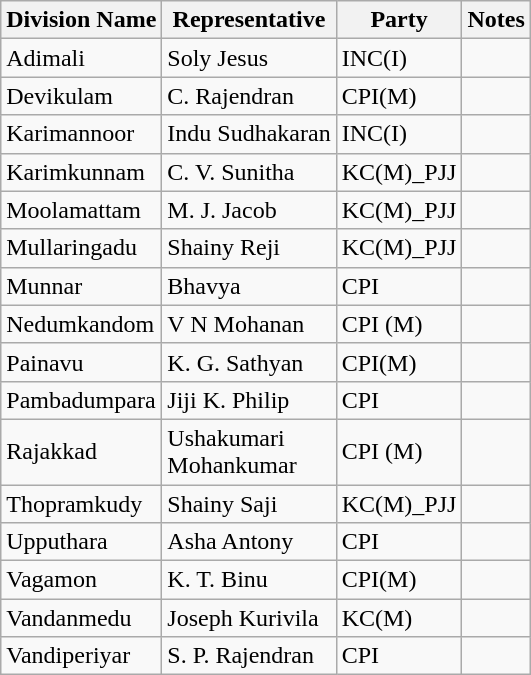<table class="wikitable">
<tr>
<th>Division Name</th>
<th>Representative</th>
<th>Party</th>
<th>Notes</th>
</tr>
<tr>
<td>Adimali</td>
<td>Soly Jesus</td>
<td>INC(I)</td>
<td></td>
</tr>
<tr>
<td>Devikulam</td>
<td>C. Rajendran</td>
<td>CPI(M)</td>
<td></td>
</tr>
<tr>
<td>Karimannoor</td>
<td>Indu Sudhakaran</td>
<td>INC(I)</td>
<td></td>
</tr>
<tr>
<td>Karimkunnam</td>
<td>C. V. Sunitha</td>
<td>KC(M)_PJJ</td>
<td></td>
</tr>
<tr>
<td>Moolamattam</td>
<td>M. J. Jacob</td>
<td>KC(M)_PJJ</td>
<td></td>
</tr>
<tr>
<td>Mullaringadu</td>
<td>Shainy Reji</td>
<td>KC(M)_PJJ</td>
<td></td>
</tr>
<tr>
<td>Munnar</td>
<td>Bhavya</td>
<td>CPI</td>
<td></td>
</tr>
<tr>
<td>Nedumkandom</td>
<td>V N Mohanan</td>
<td>CPI (M)</td>
<td></td>
</tr>
<tr>
<td>Painavu</td>
<td>K. G. Sathyan</td>
<td>CPI(M)</td>
<td></td>
</tr>
<tr>
<td>Pambadumpara</td>
<td>Jiji K. Philip</td>
<td>CPI</td>
<td></td>
</tr>
<tr>
<td>Rajakkad</td>
<td>Ushakumari<br>Mohankumar</td>
<td>CPI (M)</td>
<td></td>
</tr>
<tr>
<td>Thopramkudy</td>
<td>Shainy Saji</td>
<td>KC(M)_PJJ</td>
<td></td>
</tr>
<tr>
<td>Upputhara</td>
<td>Asha Antony</td>
<td>CPI</td>
<td></td>
</tr>
<tr>
<td>Vagamon</td>
<td>K. T. Binu</td>
<td>CPI(M)</td>
<td></td>
</tr>
<tr>
<td>Vandanmedu</td>
<td>Joseph Kurivila</td>
<td>KC(M)</td>
<td></td>
</tr>
<tr>
<td>Vandiperiyar</td>
<td>S. P. Rajendran</td>
<td>CPI</td>
<td></td>
</tr>
</table>
